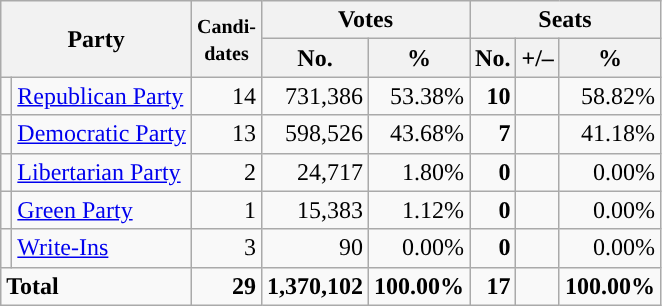<table class="wikitable" style="font-size:100%; text-align:right;">
<tr>
<th colspan=2 rowspan=2>Party</th>
<th rowspan=2><small>Candi-<br>dates</small></th>
<th colspan=2>Votes</th>
<th colspan=3>Seats</th>
</tr>
<tr>
<th>No.</th>
<th>%</th>
<th>No.</th>
<th>+/–</th>
<th>%</th>
</tr>
<tr>
<td style="background:"></td>
<td align=left><a href='#'>Republican Party</a></td>
<td>14</td>
<td>731,386</td>
<td>53.38%</td>
<td><strong>10</strong></td>
<td></td>
<td>58.82%</td>
</tr>
<tr>
<td style="background:"></td>
<td align=left><a href='#'>Democratic Party</a></td>
<td>13</td>
<td>598,526</td>
<td>43.68%</td>
<td><strong>7</strong></td>
<td></td>
<td>41.18%</td>
</tr>
<tr>
<td style="background:"></td>
<td align=left><a href='#'>Libertarian Party</a></td>
<td>2</td>
<td>24,717</td>
<td>1.80%</td>
<td><strong>0</strong></td>
<td></td>
<td>0.00%</td>
</tr>
<tr>
<td style="background:"></td>
<td align=left><a href='#'>Green Party</a></td>
<td>1</td>
<td>15,383</td>
<td>1.12%</td>
<td><strong>0</strong></td>
<td></td>
<td>0.00%</td>
</tr>
<tr>
<td style="background:"></td>
<td align=left><a href='#'>Write-Ins</a></td>
<td>3</td>
<td>90</td>
<td>0.00%</td>
<td><strong>0</strong></td>
<td></td>
<td>0.00%</td>
</tr>
<tr style="font-weight:bold">
<td colspan=2 align=left>Total</td>
<td>29</td>
<td>1,370,102</td>
<td>100.00%</td>
<td>17</td>
<td></td>
<td>100.00%</td>
</tr>
</table>
